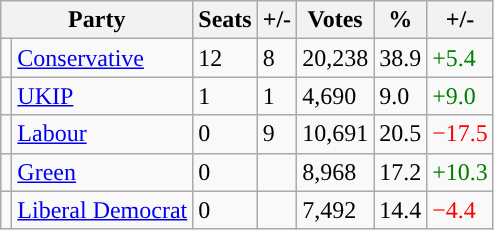<table class="wikitable sortable">
<tr>
<th colspan="2">Party</th>
<th>Seats</th>
<th>+/-</th>
<th>Votes</th>
<th>%</th>
<th>+/-</th>
</tr>
<tr>
<td style="background-color: "></td>
<td><a href='#'>Conservative</a></td>
<td>12</td>
<td> 8</td>
<td>20,238</td>
<td>38.9</td>
<td style="color:green">+5.4</td>
</tr>
<tr>
<td style="background-color: "></td>
<td><a href='#'>UKIP</a></td>
<td>1</td>
<td> 1</td>
<td>4,690</td>
<td>9.0</td>
<td style="color:green">+9.0</td>
</tr>
<tr>
<td style="background-color: "></td>
<td><a href='#'>Labour</a></td>
<td>0</td>
<td> 9</td>
<td>10,691</td>
<td>20.5</td>
<td style="color:red">−17.5</td>
</tr>
<tr>
<td style="background-color: "></td>
<td><a href='#'>Green</a></td>
<td>0</td>
<td></td>
<td>8,968</td>
<td>17.2</td>
<td style="color:green">+10.3</td>
</tr>
<tr>
<td style="background-color: "></td>
<td><a href='#'>Liberal Democrat</a></td>
<td>0</td>
<td></td>
<td>7,492</td>
<td>14.4</td>
<td style="color:red">−4.4</td>
</tr>
</table>
